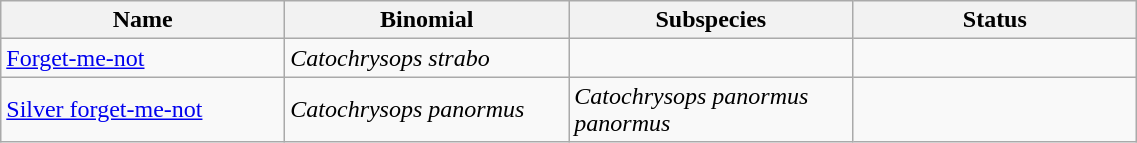<table width=60% class="wikitable">
<tr>
<th width=20%>Name</th>
<th width=20%>Binomial</th>
<th width=20%>Subspecies</th>
<th width=20%>Status</th>
</tr>
<tr>
<td><a href='#'>Forget-me-not</a><br>

</td>
<td><em>Catochrysops strabo</em></td>
<td></td>
<td></td>
</tr>
<tr>
<td><a href='#'>Silver forget-me-not</a><br>
</td>
<td><em>Catochrysops panormus</em></td>
<td><em>Catochrysops panormus panormus</em></td>
<td></td>
</tr>
</table>
